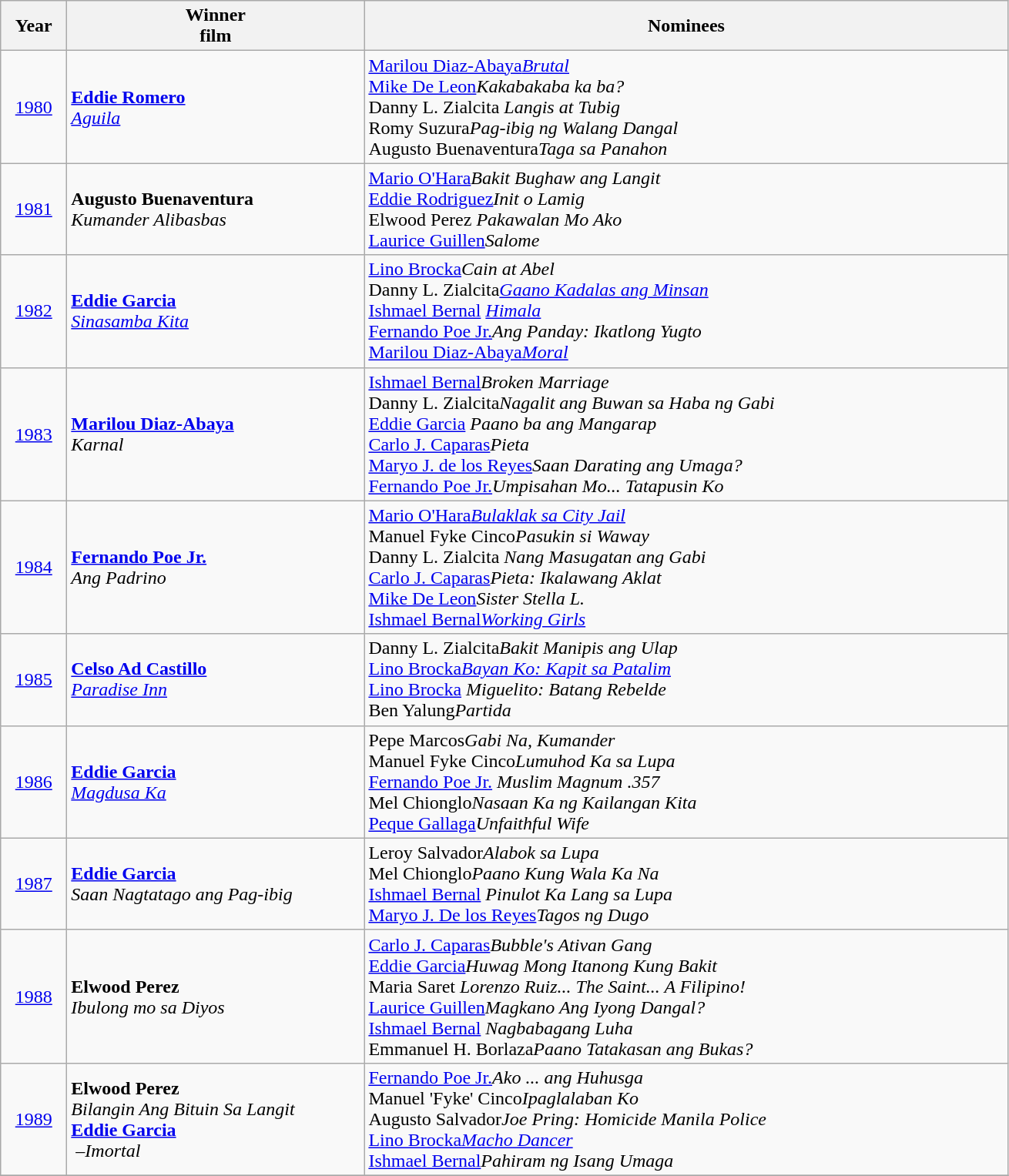<table class="wikitable">
<tr>
<th width="50">Year</th>
<th width="250">Winner<br>film</th>
<th width="550">Nominees</th>
</tr>
<tr>
<td align="center"><a href='#'>1980</a></td>
<td><strong><a href='#'>Eddie Romero</a></strong><br><em><a href='#'>Aguila</a></em></td>
<td><a href='#'>Marilou Diaz-Abaya</a><em><a href='#'>Brutal</a></em> <br><a href='#'>Mike De Leon</a><em>Kakabakaba ka ba?</em><br>Danny L. Zialcita<em> Langis at Tubig</em><br>Romy Suzura<em>Pag-ibig ng Walang Dangal</em><br>Augusto Buenaventura<em>Taga sa Panahon</em></td>
</tr>
<tr>
<td align="center"><a href='#'>1981</a></td>
<td><strong>Augusto Buenaventura</strong><br><em>Kumander Alibasbas</em></td>
<td><a href='#'>Mario O'Hara</a><em>Bakit Bughaw ang Langit</em><br><a href='#'>Eddie Rodriguez</a><em>Init o Lamig</em><br>Elwood Perez<em> Pakawalan Mo Ako</em><br><a href='#'>Laurice Guillen</a><em>Salome</em></td>
</tr>
<tr>
<td align="center"><a href='#'>1982</a></td>
<td><strong><a href='#'>Eddie Garcia</a></strong><br><em><a href='#'>Sinasamba Kita</a></em></td>
<td><a href='#'>Lino Brocka</a><em>Cain at Abel</em> <br>Danny L. Zialcita<em><a href='#'>Gaano Kadalas ang Minsan</a></em> <br><a href='#'>Ishmael Bernal</a><em> <a href='#'>Himala</a></em><br><a href='#'>Fernando Poe Jr.</a><em>Ang Panday: Ikatlong Yugto</em><br><a href='#'>Marilou Diaz-Abaya</a><em><a href='#'>Moral</a></em></td>
</tr>
<tr>
<td align="center"><a href='#'>1983</a></td>
<td><strong><a href='#'>Marilou Diaz-Abaya</a></strong><br><em>Karnal</em></td>
<td><a href='#'>Ishmael Bernal</a><em>Broken Marriage</em><br>Danny L. Zialcita<em>Nagalit ang Buwan sa Haba ng Gabi</em><br><a href='#'>Eddie Garcia</a><em> Paano ba ang Mangarap</em><br><a href='#'>Carlo J. Caparas</a><em>Pieta</em><br><a href='#'>Maryo J. de los Reyes</a><em>Saan Darating ang Umaga?</em><br><a href='#'>Fernando Poe Jr.</a><em>Umpisahan Mo... Tatapusin Ko</em></td>
</tr>
<tr>
<td align="center"><a href='#'>1984</a></td>
<td><strong><a href='#'>Fernando Poe Jr.</a></strong><br><em>Ang Padrino</em></td>
<td><a href='#'>Mario O'Hara</a><em><a href='#'>Bulaklak sa City Jail</a></em> <br>Manuel Fyke Cinco<em>Pasukin si Waway</em> <br>Danny L. Zialcita<em> Nang Masugatan ang Gabi</em><br><a href='#'>Carlo J. Caparas</a><em>Pieta: Ikalawang Aklat</em><br><a href='#'>Mike De Leon</a><em>Sister Stella L.</em> <br><a href='#'>Ishmael Bernal</a><em><a href='#'>Working Girls</a></em></td>
</tr>
<tr>
<td align="center"><a href='#'>1985</a></td>
<td><strong><a href='#'>Celso Ad Castillo</a></strong><br><em><a href='#'>Paradise Inn</a></em></td>
<td>Danny L. Zialcita<em>Bakit Manipis ang Ulap</em> <br><a href='#'>Lino Brocka</a><em><a href='#'>Bayan Ko: Kapit sa Patalim</a></em> <br><a href='#'>Lino Brocka</a><em> Miguelito: Batang Rebelde</em><br>Ben Yalung<em>Partida</em></td>
</tr>
<tr>
<td align="center"><a href='#'>1986</a></td>
<td><strong><a href='#'>Eddie Garcia</a></strong><br><em><a href='#'>Magdusa Ka</a></em></td>
<td>Pepe Marcos<em>Gabi Na, Kumander</em> <br>Manuel Fyke Cinco<em>Lumuhod Ka sa Lupa</em><br><a href='#'>Fernando Poe Jr.</a><em> Muslim Magnum .357</em> <br>Mel Chionglo<em>Nasaan Ka ng Kailangan Kita</em><br><a href='#'>Peque Gallaga</a><em>Unfaithful Wife</em></td>
</tr>
<tr>
<td align="center"><a href='#'>1987</a></td>
<td><strong><a href='#'>Eddie Garcia</a></strong><br><em>Saan Nagtatago ang Pag-ibig</em></td>
<td>Leroy Salvador<em>Alabok sa Lupa</em> <br>Mel Chionglo<em>Paano Kung Wala Ka Na</em><br><a href='#'>Ishmael Bernal</a><em> Pinulot Ka Lang sa Lupa</em> <br><a href='#'>Maryo J. De los Reyes</a><em>Tagos ng Dugo</em></td>
</tr>
<tr>
<td align="center"><a href='#'>1988</a></td>
<td><strong>Elwood Perez</strong><br><em>Ibulong mo sa Diyos</em></td>
<td><a href='#'>Carlo J. Caparas</a><em>Bubble's Ativan Gang</em> <br><a href='#'>Eddie Garcia</a><em>Huwag Mong Itanong Kung Bakit</em> <br>Maria Saret<em> Lorenzo Ruiz... The Saint... A Filipino!</em><br><a href='#'>Laurice Guillen</a><em>Magkano Ang Iyong Dangal?</em> <br><a href='#'>Ishmael Bernal</a><em> Nagbabagang Luha</em> <br>Emmanuel H. Borlaza<em>Paano Tatakasan ang Bukas?</em></td>
</tr>
<tr>
<td align="center"><a href='#'>1989</a></td>
<td><strong>Elwood Perez</strong><br><em>Bilangin Ang Bituin Sa Langit</em><br><strong><a href='#'>Eddie Garcia</a></strong><br> –<em>Imortal</em></td>
<td><a href='#'>Fernando Poe Jr.</a><em>Ako ... ang Huhusga</em><br> Manuel 'Fyke' Cinco<em>Ipaglalaban Ko</em><br>Augusto Salvador<em>Joe Pring: Homicide Manila Police</em><br> <a href='#'>Lino Brocka</a><em><a href='#'>Macho Dancer</a></em><br><a href='#'>Ishmael Bernal</a><em>Pahiram ng Isang Umaga</em></td>
</tr>
<tr>
</tr>
</table>
